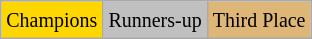<table class="wikitable">
<tr>
<td bgcolor="gold"><small>Champions</small></td>
<td style="background:silver;"><small>Runners-up</small></td>
<td style="background:#deb678;"><small>Third Place</small></td>
</tr>
</table>
